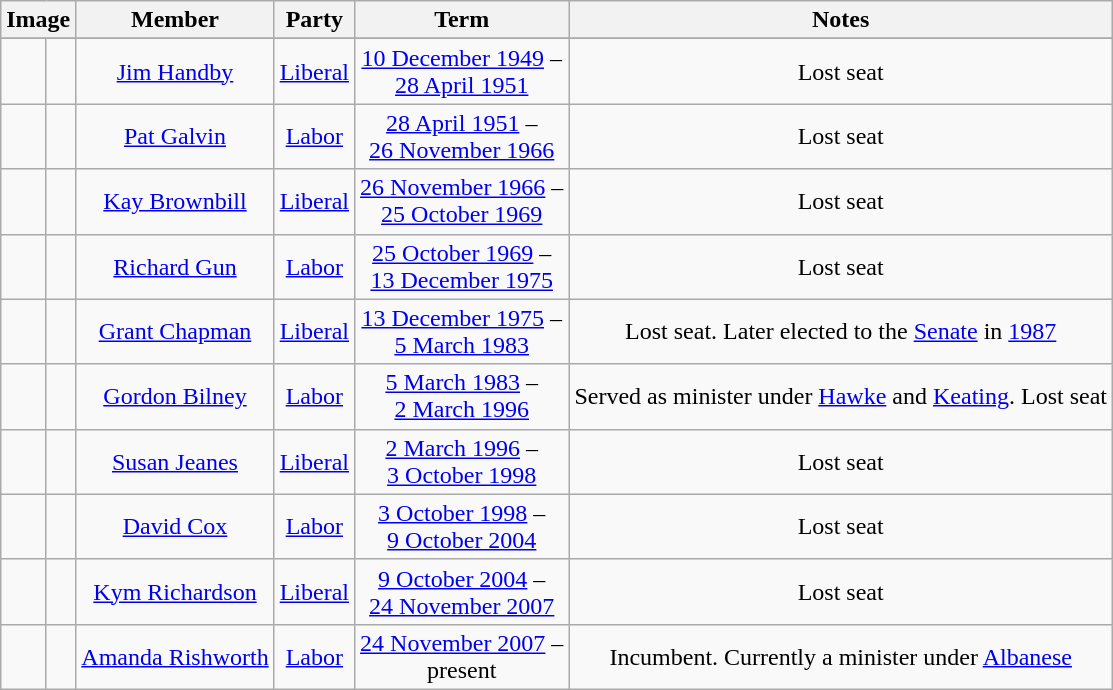<table class=wikitable style="text-align:center">
<tr>
<th colspan=2>Image</th>
<th>Member</th>
<th>Party</th>
<th>Term</th>
<th>Notes</th>
</tr>
<tr>
</tr>
<tr>
<td> </td>
<td></td>
<td><a href='#'>Jim Handby</a><br></td>
<td><a href='#'>Liberal</a></td>
<td nowrap><a href='#'>10 December 1949</a> –<br><a href='#'>28 April 1951</a></td>
<td>Lost seat</td>
</tr>
<tr>
<td> </td>
<td></td>
<td><a href='#'>Pat Galvin</a><br></td>
<td><a href='#'>Labor</a></td>
<td nowrap><a href='#'>28 April 1951</a> –<br><a href='#'>26 November 1966</a></td>
<td>Lost seat</td>
</tr>
<tr>
<td> </td>
<td></td>
<td><a href='#'>Kay Brownbill</a><br></td>
<td><a href='#'>Liberal</a></td>
<td nowrap><a href='#'>26 November 1966</a> –<br><a href='#'>25 October 1969</a></td>
<td>Lost seat</td>
</tr>
<tr>
<td> </td>
<td></td>
<td><a href='#'>Richard Gun</a><br></td>
<td><a href='#'>Labor</a></td>
<td nowrap><a href='#'>25 October 1969</a> –<br><a href='#'>13 December 1975</a></td>
<td>Lost seat</td>
</tr>
<tr>
<td> </td>
<td></td>
<td><a href='#'>Grant Chapman</a><br></td>
<td><a href='#'>Liberal</a></td>
<td nowrap><a href='#'>13 December 1975</a> –<br><a href='#'>5 March 1983</a></td>
<td>Lost seat. Later elected to the <a href='#'>Senate</a> in <a href='#'>1987</a></td>
</tr>
<tr>
<td> </td>
<td></td>
<td><a href='#'>Gordon Bilney</a><br></td>
<td><a href='#'>Labor</a></td>
<td nowrap><a href='#'>5 March 1983</a> –<br><a href='#'>2 March 1996</a></td>
<td>Served as minister under <a href='#'>Hawke</a> and <a href='#'>Keating</a>. Lost seat</td>
</tr>
<tr>
<td> </td>
<td></td>
<td><a href='#'>Susan Jeanes</a><br></td>
<td><a href='#'>Liberal</a></td>
<td nowrap><a href='#'>2 March 1996</a> –<br><a href='#'>3 October 1998</a></td>
<td>Lost seat</td>
</tr>
<tr>
<td> </td>
<td></td>
<td><a href='#'>David Cox</a><br></td>
<td><a href='#'>Labor</a></td>
<td nowrap><a href='#'>3 October 1998</a> –<br><a href='#'>9 October 2004</a></td>
<td>Lost seat</td>
</tr>
<tr>
<td> </td>
<td></td>
<td><a href='#'>Kym Richardson</a><br></td>
<td><a href='#'>Liberal</a></td>
<td nowrap><a href='#'>9 October 2004</a> –<br><a href='#'>24 November 2007</a></td>
<td>Lost seat</td>
</tr>
<tr>
<td> </td>
<td></td>
<td><a href='#'>Amanda Rishworth</a><br></td>
<td><a href='#'>Labor</a></td>
<td nowrap><a href='#'>24 November 2007</a> –<br>present</td>
<td>Incumbent. Currently a minister under <a href='#'>Albanese</a></td>
</tr>
</table>
